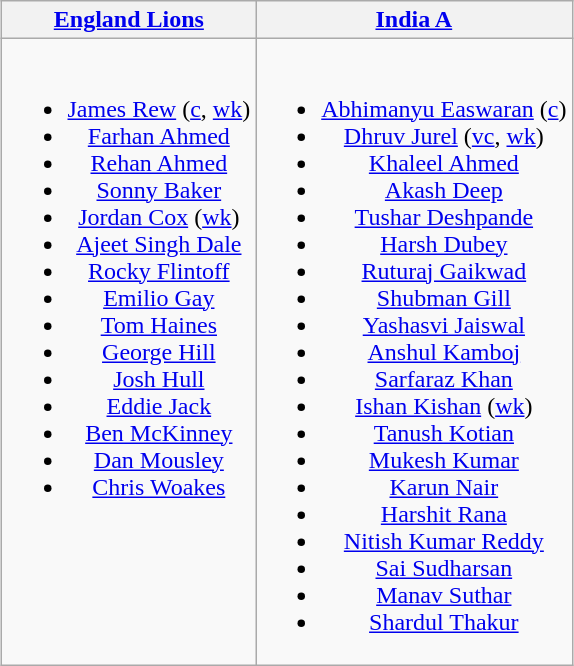<table class="wikitable" style="text-align:center; margin:auto">
<tr>
<th> <a href='#'>England Lions</a></th>
<th> <a href='#'>India A</a></th>
</tr>
<tr style="vertical-align:top">
<td><br><ul><li><a href='#'>James Rew</a> (<a href='#'>c</a>, <a href='#'>wk</a>)</li><li><a href='#'>Farhan Ahmed</a></li><li><a href='#'>Rehan Ahmed</a></li><li><a href='#'>Sonny Baker</a></li><li><a href='#'>Jordan Cox</a> (<a href='#'>wk</a>)</li><li><a href='#'>Ajeet Singh Dale</a></li><li><a href='#'>Rocky Flintoff</a></li><li><a href='#'>Emilio Gay</a></li><li><a href='#'>Tom Haines</a></li><li><a href='#'>George Hill</a></li><li><a href='#'>Josh Hull</a></li><li><a href='#'>Eddie Jack</a></li><li><a href='#'>Ben McKinney</a></li><li><a href='#'>Dan Mousley</a></li><li><a href='#'>Chris Woakes</a></li></ul></td>
<td><br><ul><li><a href='#'>Abhimanyu Easwaran</a> (<a href='#'>c</a>)</li><li><a href='#'>Dhruv Jurel</a>  (<a href='#'>vc</a>, <a href='#'>wk</a>)</li><li><a href='#'>Khaleel Ahmed</a></li><li><a href='#'>Akash Deep</a></li><li><a href='#'>Tushar Deshpande</a></li><li><a href='#'>Harsh Dubey</a></li><li><a href='#'>Ruturaj Gaikwad</a></li><li><a href='#'>Shubman Gill</a></li><li><a href='#'>Yashasvi Jaiswal</a></li><li><a href='#'>Anshul Kamboj</a></li><li><a href='#'>Sarfaraz Khan</a></li><li><a href='#'>Ishan Kishan</a> (<a href='#'>wk</a>)</li><li><a href='#'>Tanush Kotian</a></li><li><a href='#'>Mukesh Kumar</a></li><li><a href='#'>Karun Nair</a></li><li><a href='#'>Harshit Rana</a></li><li><a href='#'>Nitish Kumar Reddy</a></li><li><a href='#'>Sai Sudharsan</a></li><li><a href='#'>Manav Suthar</a></li><li><a href='#'>Shardul Thakur</a></li></ul></td>
</tr>
</table>
